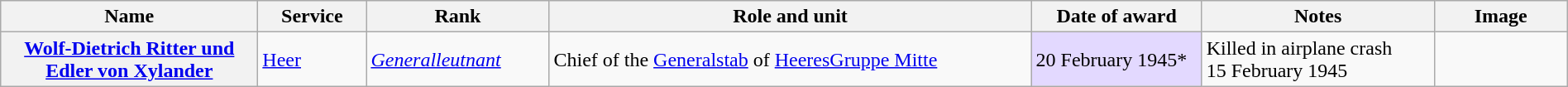<table class="wikitable plainrowheaders" style="width:100%;">
<tr>
<th scope="col" width="200">Name</th>
<th scope="col" width="80">Service</th>
<th scope="col" width="140">Rank</th>
<th scope="col">Role and unit</th>
<th scope="col" width="130">Date of award</th>
<th scope="col" width="180">Notes</th>
<th scope="col" width="100">Image</th>
</tr>
<tr>
<th scope="row"><a href='#'>Wolf-Dietrich Ritter und Edler von Xylander</a></th>
<td><a href='#'>Heer</a></td>
<td><em><a href='#'>Generalleutnant</a></em></td>
<td>Chief of the <a href='#'>Generalstab</a> of <a href='#'>HeeresGruppe Mitte</a></td>
<td style="background:#e3d9ff;" align="left">20 February 1945*</td>
<td>Killed in airplane crash 15 February 1945</td>
<td></td>
</tr>
</table>
